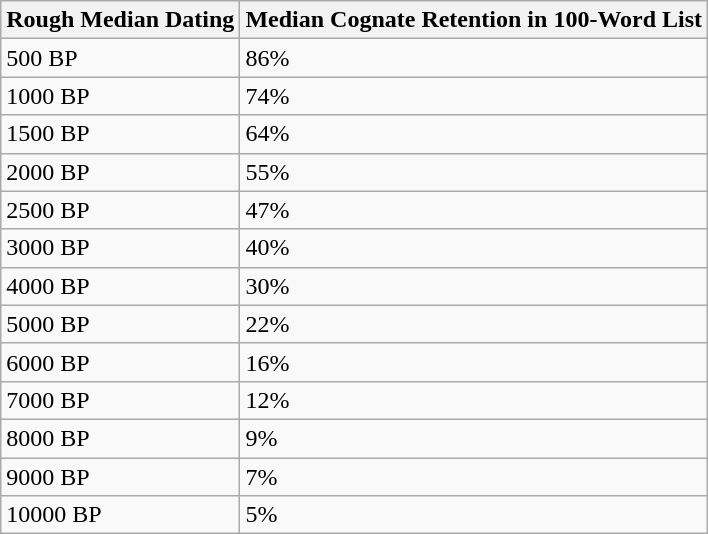<table class="wikitable">
<tr>
<th>Rough Median Dating</th>
<th>Median Cognate Retention in 100-Word List</th>
</tr>
<tr>
<td>500 BP</td>
<td>86%</td>
</tr>
<tr>
<td>1000 BP</td>
<td>74%</td>
</tr>
<tr>
<td>1500 BP</td>
<td>64%</td>
</tr>
<tr>
<td>2000 BP</td>
<td>55%</td>
</tr>
<tr>
<td>2500 BP</td>
<td>47%</td>
</tr>
<tr>
<td>3000 BP</td>
<td>40%</td>
</tr>
<tr>
<td>4000 BP</td>
<td>30%</td>
</tr>
<tr>
<td>5000 BP</td>
<td>22%</td>
</tr>
<tr>
<td>6000 BP</td>
<td>16%</td>
</tr>
<tr>
<td>7000 BP</td>
<td>12%</td>
</tr>
<tr>
<td>8000 BP</td>
<td>9%</td>
</tr>
<tr>
<td>9000 BP</td>
<td>7%</td>
</tr>
<tr>
<td>10000 BP</td>
<td>5%</td>
</tr>
</table>
